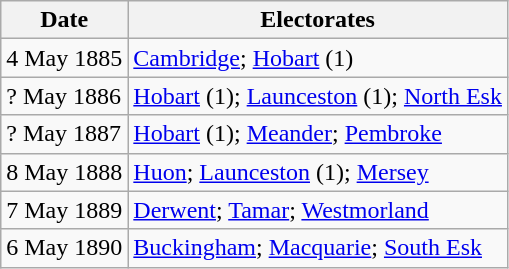<table class=wikitable>
<tr>
<th>Date</th>
<th>Electorates</th>
</tr>
<tr>
<td>4 May 1885</td>
<td><a href='#'>Cambridge</a>; <a href='#'>Hobart</a> (1)</td>
</tr>
<tr>
<td>? May 1886</td>
<td><a href='#'>Hobart</a> (1); <a href='#'>Launceston</a> (1); <a href='#'>North Esk</a></td>
</tr>
<tr>
<td>? May 1887</td>
<td><a href='#'>Hobart</a> (1); <a href='#'>Meander</a>; <a href='#'>Pembroke</a></td>
</tr>
<tr>
<td>8 May 1888</td>
<td><a href='#'>Huon</a>; <a href='#'>Launceston</a> (1); <a href='#'>Mersey</a></td>
</tr>
<tr>
<td>7 May 1889</td>
<td><a href='#'>Derwent</a>; <a href='#'>Tamar</a>; <a href='#'>Westmorland</a></td>
</tr>
<tr>
<td>6 May 1890</td>
<td><a href='#'>Buckingham</a>; <a href='#'>Macquarie</a>; <a href='#'>South Esk</a></td>
</tr>
</table>
